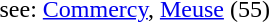<table>
<tr>
<td></td>
<td>see: <a href='#'>Commercy</a>, <a href='#'>Meuse</a> (55)</td>
</tr>
</table>
